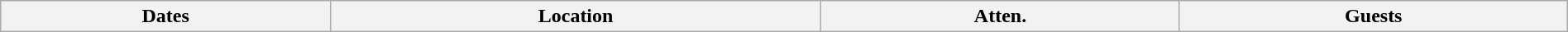<table class="wikitable" width="100%">
<tr>
<th>Dates</th>
<th>Location</th>
<th>Atten.</th>
<th>Guests<br>











</th>
</tr>
</table>
